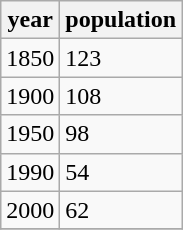<table class="wikitable">
<tr>
<th>year</th>
<th>population</th>
</tr>
<tr>
<td>1850</td>
<td>123</td>
</tr>
<tr>
<td>1900</td>
<td>108</td>
</tr>
<tr>
<td>1950</td>
<td>98</td>
</tr>
<tr>
<td>1990</td>
<td>54</td>
</tr>
<tr>
<td>2000</td>
<td>62</td>
</tr>
<tr>
</tr>
</table>
